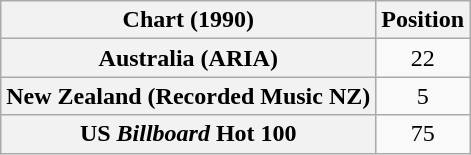<table class="wikitable sortable plainrowheaders" style="text-align:center">
<tr>
<th>Chart (1990)</th>
<th>Position</th>
</tr>
<tr>
<th scope="row">Australia (ARIA)</th>
<td>22</td>
</tr>
<tr>
<th scope="row">New Zealand (Recorded Music NZ)</th>
<td>5</td>
</tr>
<tr>
<th scope="row">US <em>Billboard</em> Hot 100</th>
<td>75</td>
</tr>
</table>
